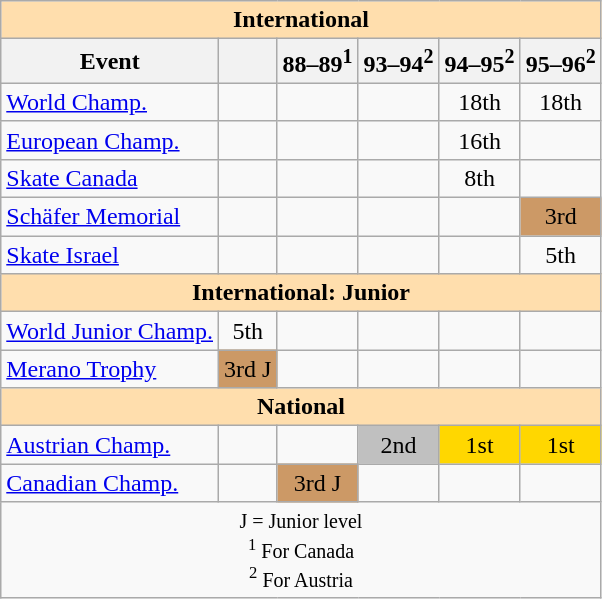<table class="wikitable" style="text-align:center">
<tr>
<th style="background-color: #ffdead; " colspan=6 align=center>International</th>
</tr>
<tr>
<th>Event</th>
<th></th>
<th>88–89<sup>1</sup></th>
<th>93–94<sup>2</sup></th>
<th>94–95<sup>2</sup></th>
<th>95–96<sup>2</sup></th>
</tr>
<tr>
<td align=left><a href='#'>World Champ.</a></td>
<td></td>
<td></td>
<td></td>
<td>18th</td>
<td>18th</td>
</tr>
<tr>
<td align=left><a href='#'>European Champ.</a></td>
<td></td>
<td></td>
<td></td>
<td>16th</td>
<td></td>
</tr>
<tr>
<td align=left><a href='#'>Skate Canada</a></td>
<td></td>
<td></td>
<td></td>
<td>8th</td>
<td></td>
</tr>
<tr>
<td align=left><a href='#'>Schäfer Memorial</a></td>
<td></td>
<td></td>
<td></td>
<td></td>
<td bgcolor=cc9966>3rd</td>
</tr>
<tr>
<td align=left><a href='#'>Skate Israel</a></td>
<td></td>
<td></td>
<td></td>
<td></td>
<td>5th</td>
</tr>
<tr>
<th style="background-color: #ffdead; " colspan=6 align=center>International: Junior</th>
</tr>
<tr>
<td align=left><a href='#'>World Junior Champ.</a></td>
<td>5th</td>
<td></td>
<td></td>
<td></td>
<td></td>
</tr>
<tr>
<td align=left><a href='#'>Merano Trophy</a></td>
<td bgcolor=cc9966>3rd J</td>
<td></td>
<td></td>
<td></td>
<td></td>
</tr>
<tr>
<th style="background-color: #ffdead; " colspan=6 align=center>National</th>
</tr>
<tr>
<td align=left><a href='#'>Austrian Champ.</a></td>
<td></td>
<td></td>
<td bgcolor=silver>2nd</td>
<td bgcolor=gold>1st</td>
<td bgcolor=gold>1st</td>
</tr>
<tr>
<td align=left><a href='#'>Canadian Champ.</a></td>
<td></td>
<td bgcolor=cc9966>3rd J</td>
<td></td>
<td></td>
<td></td>
</tr>
<tr>
<td colspan=6 align=center><small> J = Junior level <br> <sup>1</sup> For Canada <br> <sup>2</sup> For Austria </small></td>
</tr>
</table>
